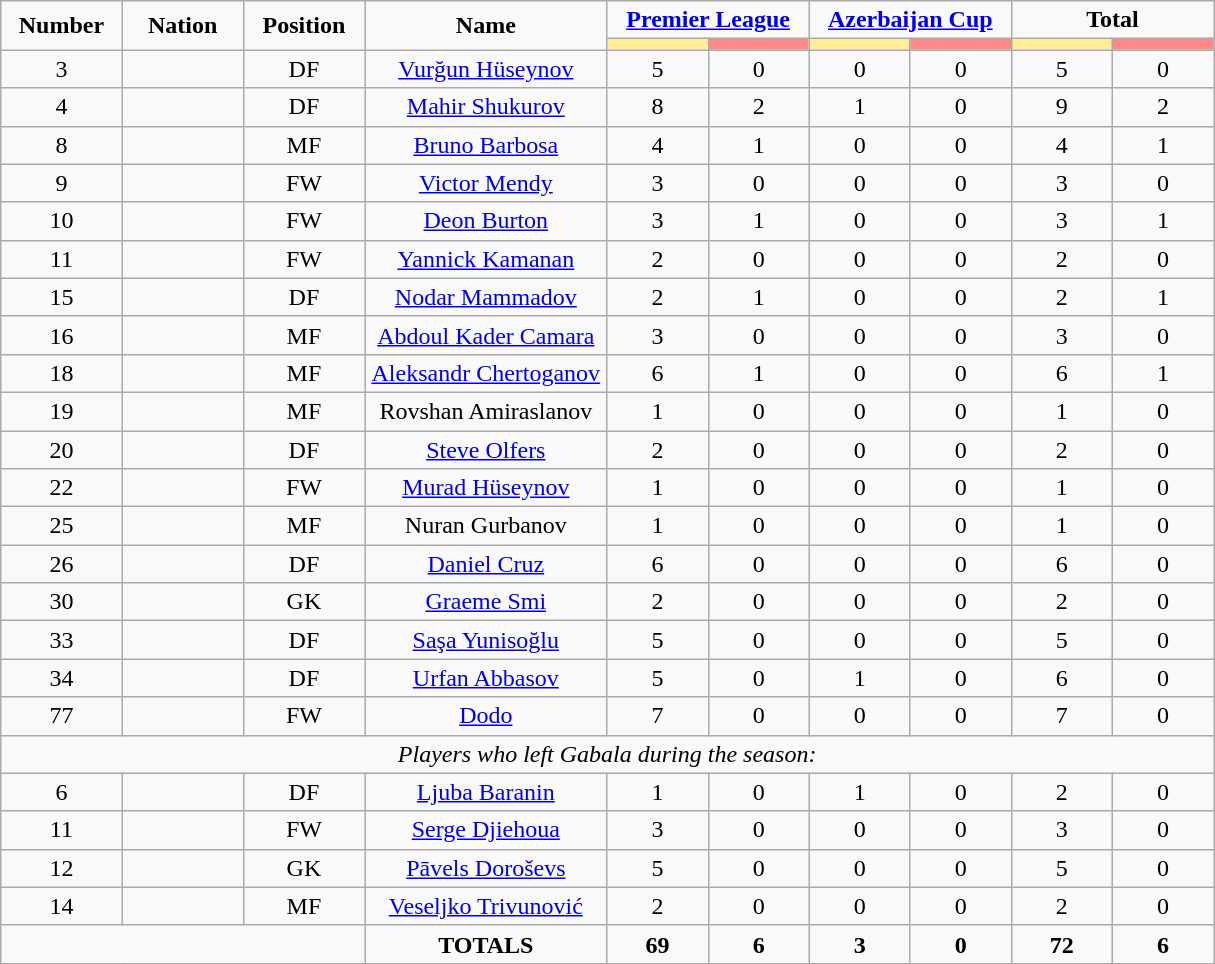<table class="wikitable" style="font-size: 100%; text-align: center">
<tr>
<td rowspan="2" width="10%" align="center"><strong>Number</strong></td>
<td rowspan="2" width="10%" align="center"><strong>Nation</strong></td>
<td rowspan="2" width="10%" align="center"><strong>Position</strong></td>
<td rowspan="2" width="20%" align="center"><strong>Name</strong></td>
<td colspan="2" align="center"><strong><a href='#'>Premier League</a></strong></td>
<td colspan="2" align="center"><strong><a href='#'>Azerbaijan Cup</a></strong></td>
<td colspan="2" align="center"><strong>Total</strong></td>
</tr>
<tr>
<th width=60 style="background: #FFEE99"></th>
<th width=60 style="background: #FF8888"></th>
<th width=60 style="background: #FFEE99"></th>
<th width=60 style="background: #FF8888"></th>
<th width=60 style="background: #FFEE99"></th>
<th width=60 style="background: #FF8888"></th>
</tr>
<tr>
<td>3</td>
<td></td>
<td>DF</td>
<td><a href='#'>Vurğun Hüseynov</a></td>
<td>5</td>
<td>0</td>
<td>0</td>
<td>0</td>
<td>5</td>
<td>0</td>
</tr>
<tr>
<td>4</td>
<td></td>
<td>DF</td>
<td><a href='#'>Mahir Shukurov</a></td>
<td>8</td>
<td>2</td>
<td>1</td>
<td>0</td>
<td>9</td>
<td>2</td>
</tr>
<tr>
<td>8</td>
<td></td>
<td>MF</td>
<td><a href='#'>Bruno Barbosa</a></td>
<td>4</td>
<td>1</td>
<td>0</td>
<td>0</td>
<td>4</td>
<td>1</td>
</tr>
<tr>
<td>9</td>
<td></td>
<td>FW</td>
<td><a href='#'>Victor Mendy</a></td>
<td>3</td>
<td>0</td>
<td>0</td>
<td>0</td>
<td>3</td>
<td>0</td>
</tr>
<tr>
<td>10</td>
<td></td>
<td>FW</td>
<td><a href='#'>Deon Burton</a></td>
<td>3</td>
<td>1</td>
<td>0</td>
<td>0</td>
<td>3</td>
<td>1</td>
</tr>
<tr>
<td>11</td>
<td></td>
<td>FW</td>
<td><a href='#'>Yannick Kamanan</a></td>
<td>2</td>
<td>0</td>
<td>0</td>
<td>0</td>
<td>2</td>
<td>0</td>
</tr>
<tr>
<td>15</td>
<td></td>
<td>DF</td>
<td><a href='#'>Nodar Mammadov</a></td>
<td>2</td>
<td>1</td>
<td>0</td>
<td>0</td>
<td>2</td>
<td>1</td>
</tr>
<tr>
<td>16</td>
<td></td>
<td>MF</td>
<td><a href='#'>Abdoul Kader Camara</a></td>
<td>3</td>
<td>0</td>
<td>0</td>
<td>0</td>
<td>3</td>
<td>0</td>
</tr>
<tr>
<td>18</td>
<td></td>
<td>MF</td>
<td><a href='#'>Aleksandr Chertoganov</a></td>
<td>6</td>
<td>1</td>
<td>0</td>
<td>0</td>
<td>6</td>
<td>1</td>
</tr>
<tr>
<td>19</td>
<td></td>
<td>MF</td>
<td>Rovshan Amiraslanov</td>
<td>1</td>
<td>0</td>
<td>0</td>
<td>0</td>
<td>1</td>
<td>0</td>
</tr>
<tr>
<td>20</td>
<td></td>
<td>DF</td>
<td><a href='#'>Steve Olfers</a></td>
<td>2</td>
<td>0</td>
<td>0</td>
<td>0</td>
<td>2</td>
<td>0</td>
</tr>
<tr>
<td>22</td>
<td></td>
<td>FW</td>
<td><a href='#'>Murad Hüseynov</a></td>
<td>1</td>
<td>0</td>
<td>0</td>
<td>0</td>
<td>1</td>
<td>0</td>
</tr>
<tr>
<td>25</td>
<td></td>
<td>MF</td>
<td>Nuran Gurbanov</td>
<td>1</td>
<td>0</td>
<td>0</td>
<td>0</td>
<td>1</td>
<td>0</td>
</tr>
<tr>
<td>26</td>
<td></td>
<td>DF</td>
<td><a href='#'>Daniel Cruz</a></td>
<td>6</td>
<td>0</td>
<td>0</td>
<td>0</td>
<td>6</td>
<td>0</td>
</tr>
<tr>
<td>30</td>
<td></td>
<td>GK</td>
<td><a href='#'>Graeme Smi</a></td>
<td>2</td>
<td>0</td>
<td>0</td>
<td>0</td>
<td>2</td>
<td>0</td>
</tr>
<tr>
<td>33</td>
<td></td>
<td>DF</td>
<td><a href='#'>Saşa Yunisoğlu</a></td>
<td>5</td>
<td>0</td>
<td>0</td>
<td>0</td>
<td>5</td>
<td>0</td>
</tr>
<tr>
<td>34</td>
<td></td>
<td>DF</td>
<td><a href='#'>Urfan Abbasov</a></td>
<td>5</td>
<td>0</td>
<td>1</td>
<td>0</td>
<td>6</td>
<td>0</td>
</tr>
<tr>
<td>77</td>
<td></td>
<td>FW</td>
<td><a href='#'>Dodo</a></td>
<td>7</td>
<td>0</td>
<td>0</td>
<td>0</td>
<td>7</td>
<td>0</td>
</tr>
<tr>
<td colspan="14"><em>Players who left Gabala during the season:</em></td>
</tr>
<tr>
<td>6</td>
<td></td>
<td>DF</td>
<td><a href='#'>Ljuba Baranin</a></td>
<td>1</td>
<td>0</td>
<td>1</td>
<td>0</td>
<td>2</td>
<td>0</td>
</tr>
<tr>
<td>11</td>
<td></td>
<td>FW</td>
<td><a href='#'>Serge Djiehoua</a></td>
<td>3</td>
<td>0</td>
<td>0</td>
<td>0</td>
<td>3</td>
<td>0</td>
</tr>
<tr>
<td>12</td>
<td></td>
<td>GK</td>
<td><a href='#'>Pāvels Doroševs</a></td>
<td>5</td>
<td>0</td>
<td>0</td>
<td>0</td>
<td>5</td>
<td>0</td>
</tr>
<tr>
<td>14</td>
<td></td>
<td>MF</td>
<td><a href='#'>Veseljko Trivunović</a></td>
<td>2</td>
<td>0</td>
<td>0</td>
<td>0</td>
<td>2</td>
<td>0</td>
</tr>
<tr>
<td colspan="3"></td>
<td><strong>TOTALS</strong></td>
<td><strong>69</strong></td>
<td><strong>6</strong></td>
<td><strong>3</strong></td>
<td><strong>0</strong></td>
<td><strong>72</strong></td>
<td><strong>6</strong></td>
</tr>
</table>
